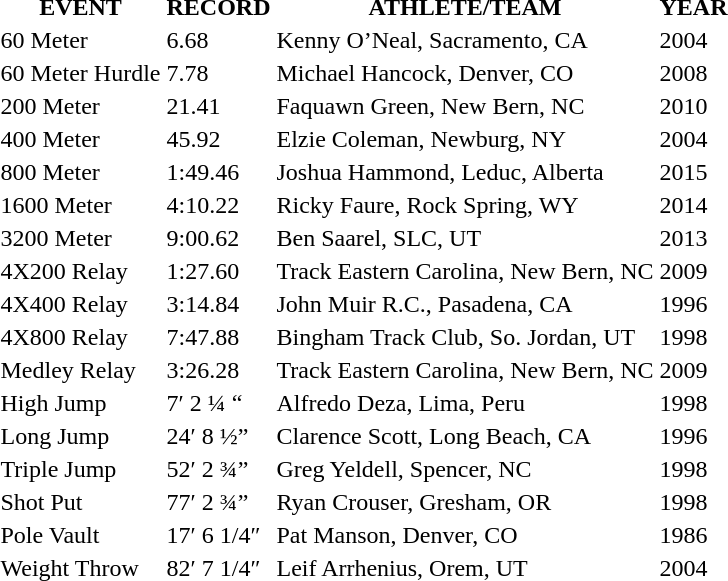<table>
<tr>
<th><strong>EVENT</strong></th>
<th><strong>RECORD</strong></th>
<th><strong>ATHLETE/TEAM</strong></th>
<th><strong>YEAR</strong></th>
</tr>
<tr>
<td>60 Meter</td>
<td>6.68</td>
<td>Kenny O’Neal, Sacramento, CA</td>
<td>2004</td>
</tr>
<tr>
<td>60 Meter Hurdle</td>
<td>7.78</td>
<td>Michael Hancock, Denver, CO</td>
<td>2008</td>
</tr>
<tr>
<td>200 Meter</td>
<td>21.41</td>
<td>Faquawn Green, New Bern, NC</td>
<td>2010</td>
</tr>
<tr>
<td>400 Meter</td>
<td>45.92</td>
<td>Elzie Coleman, Newburg, NY</td>
<td>2004</td>
</tr>
<tr>
<td>800 Meter</td>
<td>1:49.46</td>
<td>Joshua Hammond, Leduc, Alberta</td>
<td>2015</td>
</tr>
<tr>
<td>1600 Meter</td>
<td>4:10.22</td>
<td>Ricky Faure, Rock Spring, WY</td>
<td>2014</td>
</tr>
<tr>
<td>3200 Meter</td>
<td>9:00.62</td>
<td>Ben Saarel, SLC, UT</td>
<td>2013</td>
</tr>
<tr>
<td>4X200 Relay</td>
<td>1:27.60</td>
<td>Track Eastern Carolina, New Bern, NC</td>
<td>2009</td>
</tr>
<tr>
<td>4X400 Relay</td>
<td>3:14.84</td>
<td>John Muir R.C., Pasadena, CA</td>
<td>1996</td>
</tr>
<tr>
<td>4X800 Relay</td>
<td>7:47.88</td>
<td>Bingham Track Club, So. Jordan, UT</td>
<td>1998</td>
</tr>
<tr>
<td>Medley Relay</td>
<td>3:26.28</td>
<td>Track Eastern Carolina, New Bern, NC</td>
<td>2009</td>
</tr>
<tr>
<td>High Jump</td>
<td>7′ 2 ¼ “</td>
<td>Alfredo Deza, Lima, Peru</td>
<td>1998</td>
</tr>
<tr>
<td>Long Jump</td>
<td>24′ 8 ½”</td>
<td>Clarence Scott, Long Beach, CA</td>
<td>1996</td>
</tr>
<tr>
<td>Triple Jump</td>
<td>52′ 2 ¾”</td>
<td>Greg Yeldell, Spencer, NC</td>
<td>1998</td>
</tr>
<tr>
<td>Shot Put</td>
<td>77′ 2 ¾”</td>
<td>Ryan Crouser, Gresham, OR</td>
<td>1998</td>
</tr>
<tr>
<td>Pole Vault</td>
<td>17′ 6 1/4″</td>
<td>Pat Manson, Denver, CO</td>
<td>1986</td>
</tr>
<tr>
<td>Weight Throw</td>
<td>82′ 7 1/4″</td>
<td>Leif Arrhenius, Orem, UT</td>
<td>2004</td>
</tr>
</table>
